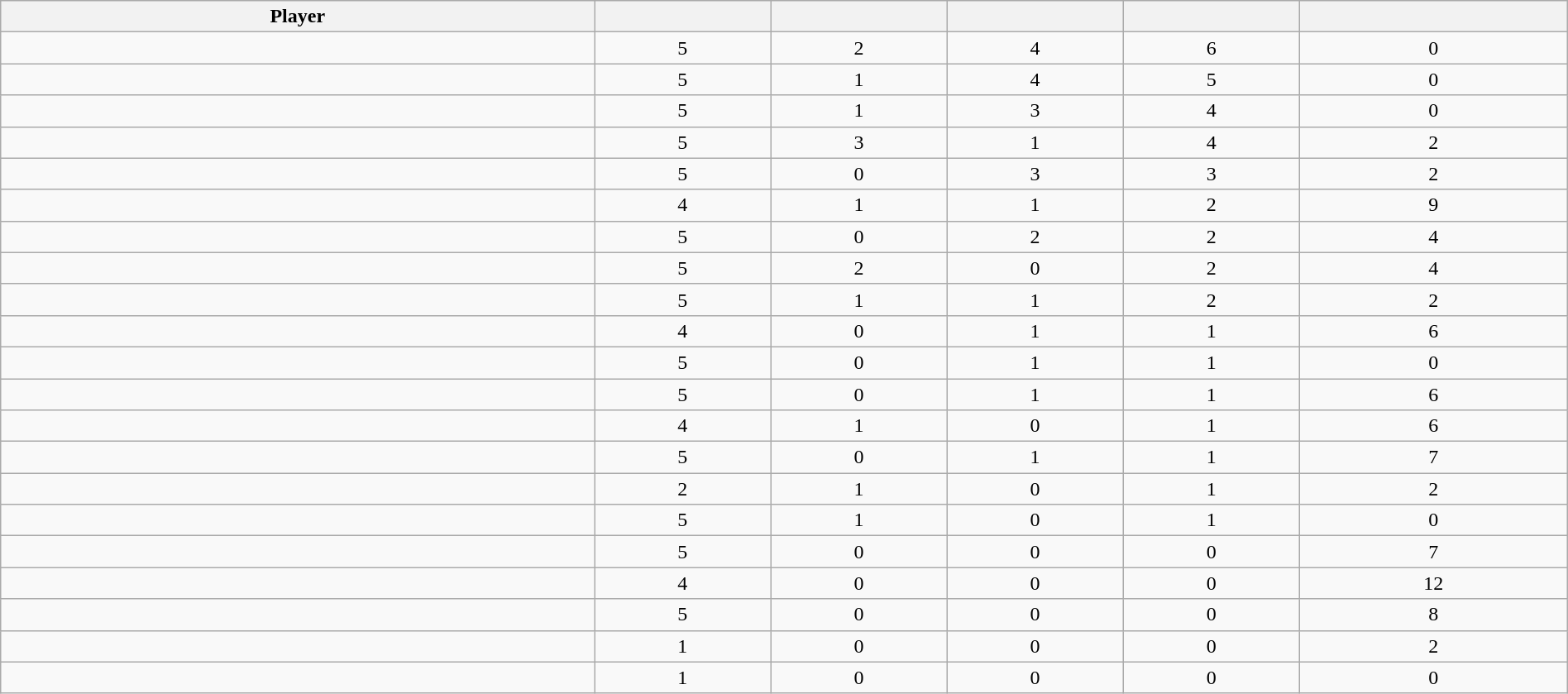<table class="wikitable sortable" style="width:100%;">
<tr align=center>
<th>Player</th>
<th></th>
<th></th>
<th></th>
<th></th>
<th></th>
</tr>
<tr align=center>
<td></td>
<td>5</td>
<td>2</td>
<td>4</td>
<td>6</td>
<td>0</td>
</tr>
<tr align=center>
<td></td>
<td>5</td>
<td>1</td>
<td>4</td>
<td>5</td>
<td>0</td>
</tr>
<tr align=center>
<td></td>
<td>5</td>
<td>1</td>
<td>3</td>
<td>4</td>
<td>0</td>
</tr>
<tr align=center>
<td></td>
<td>5</td>
<td>3</td>
<td>1</td>
<td>4</td>
<td>2</td>
</tr>
<tr align=center>
<td></td>
<td>5</td>
<td>0</td>
<td>3</td>
<td>3</td>
<td>2</td>
</tr>
<tr align=center>
<td></td>
<td>4</td>
<td>1</td>
<td>1</td>
<td>2</td>
<td>9</td>
</tr>
<tr align=center>
<td></td>
<td>5</td>
<td>0</td>
<td>2</td>
<td>2</td>
<td>4</td>
</tr>
<tr align=center>
<td></td>
<td>5</td>
<td>2</td>
<td>0</td>
<td>2</td>
<td>4</td>
</tr>
<tr align=center>
<td></td>
<td>5</td>
<td>1</td>
<td>1</td>
<td>2</td>
<td>2</td>
</tr>
<tr align=center>
<td></td>
<td>4</td>
<td>0</td>
<td>1</td>
<td>1</td>
<td>6</td>
</tr>
<tr align=center>
<td></td>
<td>5</td>
<td>0</td>
<td>1</td>
<td>1</td>
<td>0</td>
</tr>
<tr align=center>
<td></td>
<td>5</td>
<td>0</td>
<td>1</td>
<td>1</td>
<td>6</td>
</tr>
<tr align=center>
<td></td>
<td>4</td>
<td>1</td>
<td>0</td>
<td>1</td>
<td>6</td>
</tr>
<tr align=center>
<td></td>
<td>5</td>
<td>0</td>
<td>1</td>
<td>1</td>
<td>7</td>
</tr>
<tr align=center>
<td></td>
<td>2</td>
<td>1</td>
<td>0</td>
<td>1</td>
<td>2</td>
</tr>
<tr align=center>
<td></td>
<td>5</td>
<td>1</td>
<td>0</td>
<td>1</td>
<td>0</td>
</tr>
<tr align=center>
<td></td>
<td>5</td>
<td>0</td>
<td>0</td>
<td>0</td>
<td>7</td>
</tr>
<tr align=center>
<td></td>
<td>4</td>
<td>0</td>
<td>0</td>
<td>0</td>
<td>12</td>
</tr>
<tr align=center>
<td></td>
<td>5</td>
<td>0</td>
<td>0</td>
<td>0</td>
<td>8</td>
</tr>
<tr align=center>
<td></td>
<td>1</td>
<td>0</td>
<td>0</td>
<td>0</td>
<td>2</td>
</tr>
<tr align=center>
<td></td>
<td>1</td>
<td>0</td>
<td>0</td>
<td>0</td>
<td>0</td>
</tr>
</table>
